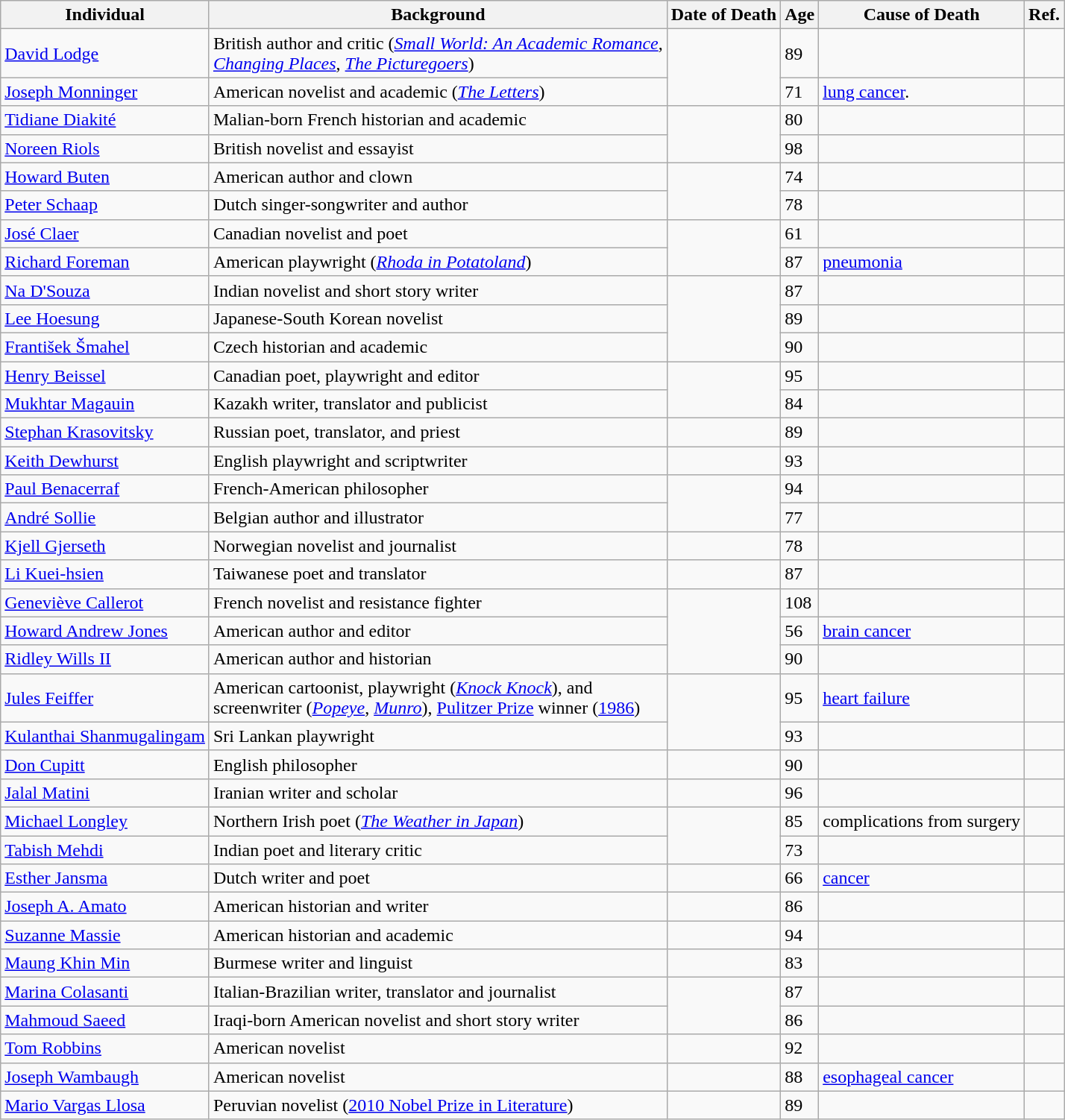<table class="wikitable">
<tr>
<th>Individual</th>
<th>Background</th>
<th>Date of Death</th>
<th>Age</th>
<th>Cause of Death</th>
<th>Ref.</th>
</tr>
<tr>
<td><a href='#'>David Lodge</a></td>
<td>British author and critic (<em><a href='#'>Small World: An Academic Romance</a></em>, <br><em><a href='#'>Changing Places</a></em>, <em><a href='#'>The Picturegoers</a></em>)</td>
<td rowspan=2></td>
<td>89</td>
<td></td>
<td></td>
</tr>
<tr>
<td><a href='#'>Joseph Monninger</a></td>
<td>American novelist and academic (<em><a href='#'>The Letters</a></em>)</td>
<td>71</td>
<td><a href='#'>lung cancer</a>.</td>
<td></td>
</tr>
<tr>
<td><a href='#'>Tidiane Diakité</a></td>
<td>Malian-born French historian and academic</td>
<td rowspan=2></td>
<td>80</td>
<td></td>
<td></td>
</tr>
<tr>
<td><a href='#'>Noreen Riols</a></td>
<td>British novelist and essayist</td>
<td>98</td>
<td></td>
<td></td>
</tr>
<tr>
<td><a href='#'>Howard Buten</a></td>
<td>American author and clown</td>
<td rowspan=2></td>
<td>74</td>
<td></td>
<td></td>
</tr>
<tr>
<td><a href='#'>Peter Schaap</a></td>
<td>Dutch singer-songwriter and author</td>
<td>78</td>
<td></td>
<td></td>
</tr>
<tr>
<td><a href='#'>José Claer</a></td>
<td>Canadian novelist and poet</td>
<td rowspan=2></td>
<td>61</td>
<td></td>
<td></td>
</tr>
<tr>
<td><a href='#'>Richard Foreman</a></td>
<td>American playwright (<em><a href='#'>Rhoda in Potatoland</a></em>)</td>
<td>87</td>
<td><a href='#'>pneumonia</a></td>
<td></td>
</tr>
<tr>
<td><a href='#'>Na D'Souza</a></td>
<td>Indian novelist and short story writer</td>
<td rowspan=3></td>
<td>87</td>
<td></td>
<td></td>
</tr>
<tr>
<td><a href='#'>Lee Hoesung</a></td>
<td>Japanese-South Korean novelist</td>
<td>89</td>
<td></td>
<td></td>
</tr>
<tr>
<td><a href='#'>František Šmahel</a></td>
<td>Czech historian and academic</td>
<td>90</td>
<td></td>
<td></td>
</tr>
<tr>
<td><a href='#'>Henry Beissel</a></td>
<td>Canadian poet, playwright and editor</td>
<td rowspan=2></td>
<td>95</td>
<td></td>
<td></td>
</tr>
<tr>
<td><a href='#'>Mukhtar Magauin</a></td>
<td>Kazakh writer, translator and publicist</td>
<td>84</td>
<td></td>
<td></td>
</tr>
<tr>
<td><a href='#'>Stephan Krasovitsky</a></td>
<td>Russian poet, translator, and priest</td>
<td></td>
<td>89</td>
<td></td>
<td></td>
</tr>
<tr>
<td><a href='#'>Keith Dewhurst</a></td>
<td>English playwright and scriptwriter</td>
<td></td>
<td>93</td>
<td></td>
<td></td>
</tr>
<tr>
<td><a href='#'>Paul Benacerraf</a></td>
<td>French-American philosopher</td>
<td rowspan=2></td>
<td>94</td>
<td></td>
<td></td>
</tr>
<tr>
<td><a href='#'>André Sollie</a></td>
<td>Belgian author and illustrator</td>
<td>77</td>
<td></td>
<td></td>
</tr>
<tr>
<td><a href='#'>Kjell Gjerseth</a></td>
<td>Norwegian novelist and journalist</td>
<td></td>
<td>78</td>
<td></td>
<td></td>
</tr>
<tr>
<td><a href='#'>Li Kuei-hsien</a></td>
<td>Taiwanese poet and translator</td>
<td></td>
<td>87</td>
<td></td>
<td></td>
</tr>
<tr>
<td><a href='#'>Geneviève Callerot</a></td>
<td>French novelist and resistance fighter</td>
<td rowspan=3></td>
<td>108</td>
<td></td>
<td></td>
</tr>
<tr>
<td><a href='#'>Howard Andrew Jones</a></td>
<td>American author and editor</td>
<td>56</td>
<td><a href='#'>brain cancer</a></td>
<td></td>
</tr>
<tr>
<td><a href='#'>Ridley Wills II</a></td>
<td>American author and historian</td>
<td>90</td>
<td></td>
<td></td>
</tr>
<tr>
<td><a href='#'>Jules Feiffer</a></td>
<td>American cartoonist, playwright (<em><a href='#'>Knock Knock</a></em>), and <br>screenwriter (<em><a href='#'>Popeye</a></em>, <em><a href='#'>Munro</a></em>), <a href='#'>Pulitzer Prize</a> winner (<a href='#'>1986</a>)</td>
<td rowspan=2></td>
<td>95</td>
<td><a href='#'>heart failure</a></td>
<td></td>
</tr>
<tr>
<td><a href='#'>Kulanthai Shanmugalingam</a></td>
<td>Sri Lankan playwright</td>
<td>93</td>
<td></td>
<td></td>
</tr>
<tr>
<td><a href='#'>Don Cupitt</a></td>
<td>English philosopher</td>
<td></td>
<td>90</td>
<td></td>
<td></td>
</tr>
<tr>
<td><a href='#'>Jalal Matini</a></td>
<td>Iranian writer and scholar</td>
<td></td>
<td>96</td>
<td></td>
<td></td>
</tr>
<tr>
<td><a href='#'>Michael Longley</a></td>
<td>Northern Irish poet (<em><a href='#'>The Weather in Japan</a></em>)</td>
<td rowspan=2></td>
<td>85</td>
<td>complications from surgery</td>
<td></td>
</tr>
<tr>
<td><a href='#'>Tabish Mehdi</a></td>
<td>Indian poet and literary critic</td>
<td>73</td>
<td></td>
<td></td>
</tr>
<tr>
<td><a href='#'>Esther Jansma</a></td>
<td>Dutch writer and poet</td>
<td></td>
<td>66</td>
<td><a href='#'>cancer</a></td>
<td></td>
</tr>
<tr>
<td><a href='#'>Joseph A. Amato</a></td>
<td>American historian and writer</td>
<td></td>
<td>86</td>
<td></td>
<td></td>
</tr>
<tr>
<td><a href='#'>Suzanne Massie</a></td>
<td>American historian and academic</td>
<td></td>
<td>94</td>
<td></td>
<td></td>
</tr>
<tr>
<td><a href='#'>Maung Khin Min</a></td>
<td>Burmese writer and linguist</td>
<td></td>
<td>83</td>
<td></td>
<td></td>
</tr>
<tr>
<td><a href='#'>Marina Colasanti</a></td>
<td>Italian-Brazilian writer, translator and journalist</td>
<td rowspan=2></td>
<td>87</td>
<td></td>
<td></td>
</tr>
<tr>
<td><a href='#'>Mahmoud Saeed</a></td>
<td>Iraqi-born American novelist and short story writer</td>
<td>86</td>
<td></td>
<td></td>
</tr>
<tr>
<td><a href='#'>Tom Robbins</a></td>
<td>American novelist</td>
<td></td>
<td>92</td>
<td></td>
<td></td>
</tr>
<tr>
<td><a href='#'>Joseph Wambaugh</a></td>
<td>American novelist</td>
<td></td>
<td>88</td>
<td><a href='#'>esophageal cancer</a></td>
<td></td>
</tr>
<tr>
<td><a href='#'>Mario Vargas Llosa</a></td>
<td>Peruvian novelist (<a href='#'>2010 Nobel Prize in Literature</a>)</td>
<td></td>
<td>89</td>
<td></td>
<td></td>
</tr>
</table>
